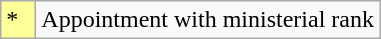<table class="wikitable">
<tr>
<td style="background:#FFFF99; width:1em">*</td>
<td>Appointment with ministerial rank</td>
</tr>
</table>
